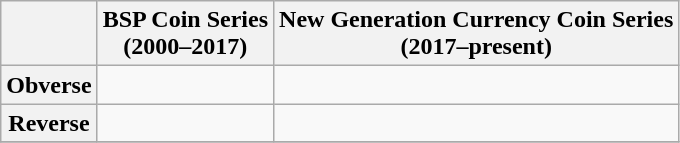<table class="wikitable">
<tr>
<th></th>
<th>BSP Coin Series<br>(2000–2017)</th>
<th>New Generation Currency Coin Series<br>(2017–present)</th>
</tr>
<tr>
<th>Obverse</th>
<td></td>
<td></td>
</tr>
<tr>
<th>Reverse</th>
<td></td>
<td></td>
</tr>
<tr>
</tr>
</table>
